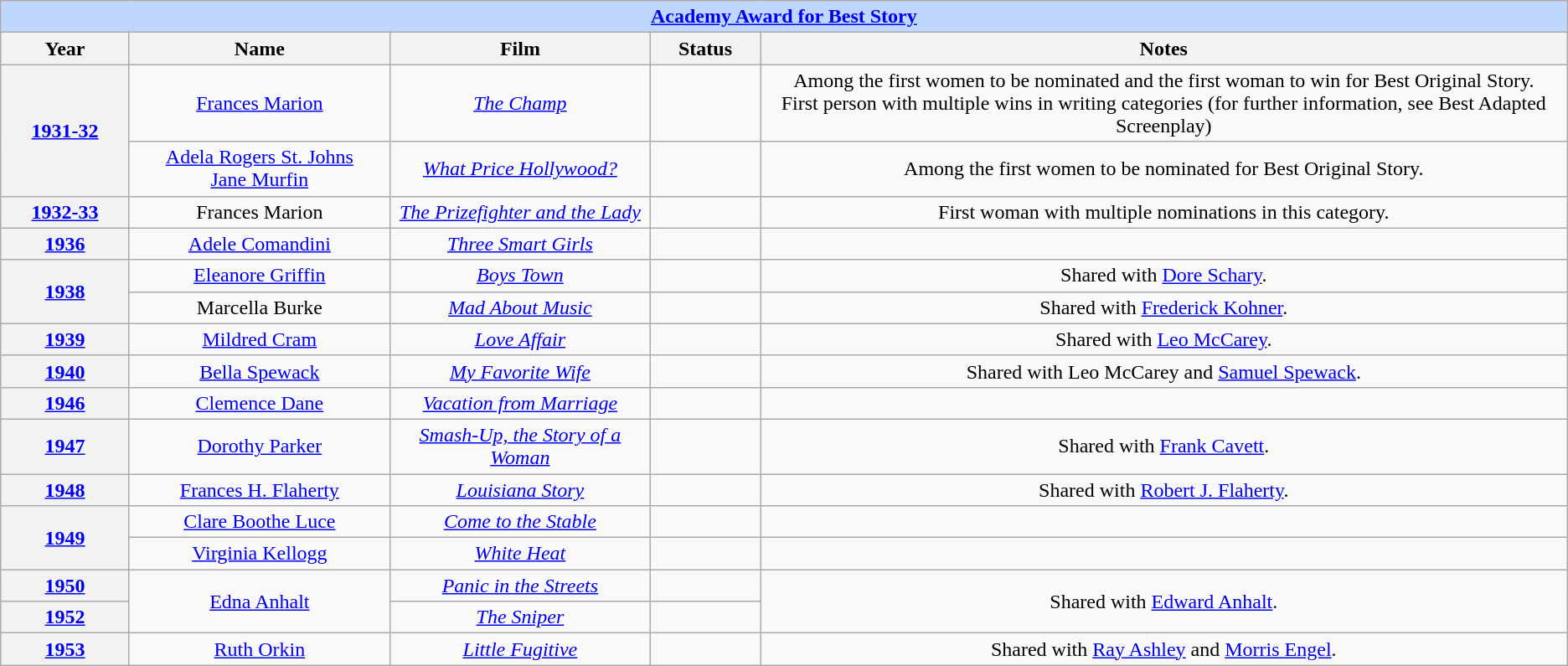<table class="wikitable" style="text-align: center">
<tr ---- bgcolor="#bfd7ff">
<td colspan=5 align=center><strong><a href='#'>Academy Award for Best Story</a></strong></td>
</tr>
<tr ---- bgcolor="#ebf5ff">
<th width="095">Year</th>
<th width="200">Name</th>
<th width="200">Film</th>
<th width="080">Status</th>
<th width="635">Notes</th>
</tr>
<tr>
<th rowspan="2"><a href='#'>1931-32</a><br></th>
<td><a href='#'>Frances Marion</a></td>
<td><em><a href='#'>The Champ</a></em></td>
<td></td>
<td>Among the first women to be nominated and the first woman to win for Best Original Story.<br>First person with multiple wins in writing categories (for further information, see Best Adapted Screenplay)</td>
</tr>
<tr>
<td><a href='#'>Adela Rogers St. Johns</a><br><a href='#'>Jane Murfin</a></td>
<td><em><a href='#'>What Price Hollywood?</a></em></td>
<td></td>
<td>Among the first women to be nominated for Best Original Story.</td>
</tr>
<tr>
<th><a href='#'>1932-33</a></th>
<td>Frances Marion</td>
<td><em><a href='#'>The Prizefighter and the Lady</a></em></td>
<td></td>
<td>First woman with multiple nominations in this category.</td>
</tr>
<tr>
<th><a href='#'>1936</a></th>
<td><a href='#'>Adele Comandini</a></td>
<td><em><a href='#'>Three Smart Girls</a></em></td>
<td></td>
<td></td>
</tr>
<tr>
<th rowspan="2"><a href='#'>1938</a></th>
<td><a href='#'>Eleanore Griffin</a></td>
<td><em><a href='#'>Boys Town</a></em></td>
<td></td>
<td>Shared with <a href='#'>Dore Schary</a>.</td>
</tr>
<tr>
<td>Marcella Burke</td>
<td><em><a href='#'>Mad About Music</a></em></td>
<td></td>
<td>Shared with <a href='#'>Frederick Kohner</a>.</td>
</tr>
<tr>
<th><a href='#'>1939</a></th>
<td><a href='#'>Mildred Cram</a></td>
<td><em><a href='#'>Love Affair</a></em></td>
<td></td>
<td>Shared with <a href='#'>Leo McCarey</a>.</td>
</tr>
<tr>
<th><a href='#'>1940</a></th>
<td><a href='#'>Bella Spewack</a></td>
<td><em><a href='#'>My Favorite Wife</a></em></td>
<td></td>
<td>Shared with Leo McCarey and <a href='#'>Samuel Spewack</a>.</td>
</tr>
<tr>
<th><a href='#'>1946</a></th>
<td><a href='#'>Clemence Dane</a></td>
<td><em><a href='#'>Vacation from Marriage</a></em></td>
<td></td>
<td></td>
</tr>
<tr>
<th><a href='#'>1947</a></th>
<td><a href='#'>Dorothy Parker</a></td>
<td><em><a href='#'>Smash-Up, the Story of a Woman</a></em></td>
<td></td>
<td>Shared with <a href='#'>Frank Cavett</a>.</td>
</tr>
<tr>
<th><a href='#'>1948</a></th>
<td><a href='#'>Frances H. Flaherty</a></td>
<td><em><a href='#'>Louisiana Story</a></em></td>
<td></td>
<td>Shared with <a href='#'>Robert J. Flaherty</a>.</td>
</tr>
<tr>
<th rowspan="2"><a href='#'>1949</a></th>
<td><a href='#'>Clare Boothe Luce</a></td>
<td><em><a href='#'>Come to the Stable</a></em></td>
<td></td>
<td></td>
</tr>
<tr>
<td><a href='#'>Virginia Kellogg</a></td>
<td><em><a href='#'>White Heat</a></em></td>
<td></td>
<td></td>
</tr>
<tr>
<th><a href='#'>1950</a></th>
<td rowspan="2"><a href='#'>Edna Anhalt</a></td>
<td><em><a href='#'>Panic in the Streets</a></em></td>
<td></td>
<td rowspan=2>Shared with <a href='#'>Edward Anhalt</a>.</td>
</tr>
<tr>
<th><a href='#'>1952</a></th>
<td><em><a href='#'>The Sniper</a></em></td>
<td></td>
</tr>
<tr>
<th><a href='#'>1953</a></th>
<td><a href='#'>Ruth Orkin</a></td>
<td><em><a href='#'>Little Fugitive</a></em></td>
<td></td>
<td>Shared with <a href='#'>Ray Ashley</a> and <a href='#'>Morris Engel</a>.</td>
</tr>
</table>
